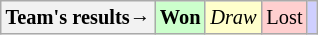<table style="margin-right:0; font-size:85%" class="wikitable">
<tr>
<th>Team's results→</th>
<td style="background-color:#cfc;"><strong>Won</strong></td>
<td style="background-color:#ffc;"><em>Draw</em></td>
<td style="background-color:#FFCFCF;">Lost</td>
<td style="background-color:#CFCFFF;"><em></em></td>
</tr>
</table>
